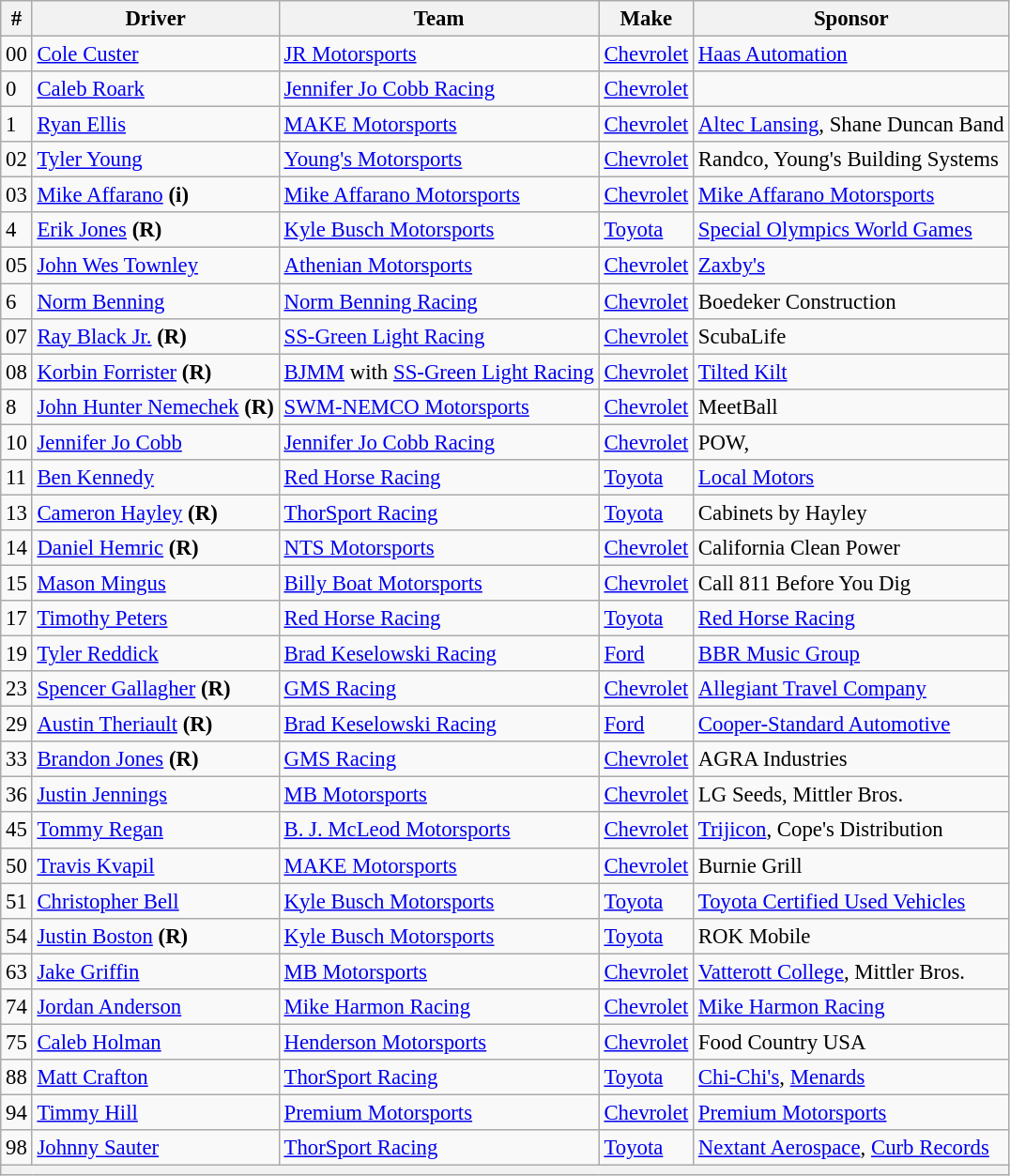<table class="wikitable" style="font-size:95%">
<tr>
<th>#</th>
<th>Driver</th>
<th>Team</th>
<th>Make</th>
<th>Sponsor</th>
</tr>
<tr>
<td>00</td>
<td><a href='#'>Cole Custer</a></td>
<td><a href='#'>JR Motorsports</a></td>
<td><a href='#'>Chevrolet</a></td>
<td><a href='#'>Haas Automation</a></td>
</tr>
<tr>
<td>0</td>
<td><a href='#'>Caleb Roark</a></td>
<td><a href='#'>Jennifer Jo Cobb Racing</a></td>
<td><a href='#'>Chevrolet</a></td>
<td></td>
</tr>
<tr>
<td>1</td>
<td><a href='#'>Ryan Ellis</a></td>
<td><a href='#'>MAKE Motorsports</a></td>
<td><a href='#'>Chevrolet</a></td>
<td><a href='#'>Altec Lansing</a>, Shane Duncan Band</td>
</tr>
<tr>
<td>02</td>
<td><a href='#'>Tyler Young</a></td>
<td><a href='#'>Young's Motorsports</a></td>
<td><a href='#'>Chevrolet</a></td>
<td>Randco, Young's Building Systems</td>
</tr>
<tr>
<td>03</td>
<td><a href='#'>Mike Affarano</a> <strong>(i)</strong></td>
<td><a href='#'>Mike Affarano Motorsports</a></td>
<td><a href='#'>Chevrolet</a></td>
<td><a href='#'>Mike Affarano Motorsports</a></td>
</tr>
<tr>
<td>4</td>
<td><a href='#'>Erik Jones</a> <strong>(R)</strong></td>
<td><a href='#'>Kyle Busch Motorsports</a></td>
<td><a href='#'>Toyota</a></td>
<td><a href='#'>Special Olympics World Games</a></td>
</tr>
<tr>
<td>05</td>
<td><a href='#'>John Wes Townley</a></td>
<td><a href='#'>Athenian Motorsports</a></td>
<td><a href='#'>Chevrolet</a></td>
<td><a href='#'>Zaxby's</a></td>
</tr>
<tr>
<td>6</td>
<td><a href='#'>Norm Benning</a></td>
<td><a href='#'>Norm Benning Racing</a></td>
<td><a href='#'>Chevrolet</a></td>
<td>Boedeker Construction</td>
</tr>
<tr>
<td>07</td>
<td><a href='#'>Ray Black Jr.</a> <strong>(R)</strong></td>
<td><a href='#'>SS-Green Light Racing</a></td>
<td><a href='#'>Chevrolet</a></td>
<td>ScubaLife</td>
</tr>
<tr>
<td>08</td>
<td><a href='#'>Korbin Forrister</a> <strong>(R)</strong></td>
<td><a href='#'>BJMM</a> with <a href='#'>SS-Green Light Racing</a></td>
<td><a href='#'>Chevrolet</a></td>
<td><a href='#'>Tilted Kilt</a></td>
</tr>
<tr>
<td>8</td>
<td><a href='#'>John Hunter Nemechek</a> <strong>(R)</strong></td>
<td><a href='#'>SWM-NEMCO Motorsports</a></td>
<td><a href='#'>Chevrolet</a></td>
<td>MeetBall</td>
</tr>
<tr>
<td>10</td>
<td><a href='#'>Jennifer Jo Cobb</a></td>
<td><a href='#'>Jennifer Jo Cobb Racing</a></td>
<td><a href='#'>Chevrolet</a></td>
<td>POW, </td>
</tr>
<tr>
<td>11</td>
<td><a href='#'>Ben Kennedy</a></td>
<td><a href='#'>Red Horse Racing</a></td>
<td><a href='#'>Toyota</a></td>
<td><a href='#'>Local Motors</a></td>
</tr>
<tr>
<td>13</td>
<td><a href='#'>Cameron Hayley</a> <strong>(R)</strong></td>
<td><a href='#'>ThorSport Racing</a></td>
<td><a href='#'>Toyota</a></td>
<td>Cabinets by Hayley</td>
</tr>
<tr>
<td>14</td>
<td><a href='#'>Daniel Hemric</a> <strong>(R)</strong></td>
<td><a href='#'>NTS Motorsports</a></td>
<td><a href='#'>Chevrolet</a></td>
<td>California Clean Power</td>
</tr>
<tr>
<td>15</td>
<td><a href='#'>Mason Mingus</a></td>
<td><a href='#'>Billy Boat Motorsports</a></td>
<td><a href='#'>Chevrolet</a></td>
<td>Call 811 Before You Dig</td>
</tr>
<tr>
<td>17</td>
<td><a href='#'>Timothy Peters</a></td>
<td><a href='#'>Red Horse Racing</a></td>
<td><a href='#'>Toyota</a></td>
<td><a href='#'>Red Horse Racing</a></td>
</tr>
<tr>
<td>19</td>
<td><a href='#'>Tyler Reddick</a></td>
<td><a href='#'>Brad Keselowski Racing</a></td>
<td><a href='#'>Ford</a></td>
<td><a href='#'>BBR Music Group</a></td>
</tr>
<tr>
<td>23</td>
<td><a href='#'>Spencer Gallagher</a> <strong>(R)</strong></td>
<td><a href='#'>GMS Racing</a></td>
<td><a href='#'>Chevrolet</a></td>
<td><a href='#'>Allegiant Travel Company</a></td>
</tr>
<tr>
<td>29</td>
<td><a href='#'>Austin Theriault</a> <strong>(R)</strong></td>
<td><a href='#'>Brad Keselowski Racing</a></td>
<td><a href='#'>Ford</a></td>
<td><a href='#'>Cooper-Standard Automotive</a></td>
</tr>
<tr>
<td>33</td>
<td><a href='#'>Brandon Jones</a> <strong>(R)</strong></td>
<td><a href='#'>GMS Racing</a></td>
<td><a href='#'>Chevrolet</a></td>
<td>AGRA Industries</td>
</tr>
<tr>
<td>36</td>
<td><a href='#'>Justin Jennings</a></td>
<td><a href='#'>MB Motorsports</a></td>
<td><a href='#'>Chevrolet</a></td>
<td>LG Seeds, Mittler Bros.</td>
</tr>
<tr>
<td>45</td>
<td><a href='#'>Tommy Regan</a></td>
<td><a href='#'>B. J. McLeod Motorsports</a></td>
<td><a href='#'>Chevrolet</a></td>
<td><a href='#'>Trijicon</a>, Cope's Distribution</td>
</tr>
<tr>
<td>50</td>
<td><a href='#'>Travis Kvapil</a></td>
<td><a href='#'>MAKE Motorsports</a></td>
<td><a href='#'>Chevrolet</a></td>
<td>Burnie Grill</td>
</tr>
<tr>
<td>51</td>
<td><a href='#'>Christopher Bell</a></td>
<td><a href='#'>Kyle Busch Motorsports</a></td>
<td><a href='#'>Toyota</a></td>
<td><a href='#'>Toyota Certified Used Vehicles</a></td>
</tr>
<tr>
<td>54</td>
<td><a href='#'>Justin Boston</a> <strong>(R)</strong></td>
<td><a href='#'>Kyle Busch Motorsports</a></td>
<td><a href='#'>Toyota</a></td>
<td>ROK Mobile</td>
</tr>
<tr>
<td>63</td>
<td><a href='#'>Jake Griffin</a></td>
<td><a href='#'>MB Motorsports</a></td>
<td><a href='#'>Chevrolet</a></td>
<td><a href='#'>Vatterott College</a>, Mittler Bros.</td>
</tr>
<tr>
<td>74</td>
<td><a href='#'>Jordan Anderson</a></td>
<td><a href='#'>Mike Harmon Racing</a></td>
<td><a href='#'>Chevrolet</a></td>
<td><a href='#'>Mike Harmon Racing</a></td>
</tr>
<tr>
<td>75</td>
<td><a href='#'>Caleb Holman</a></td>
<td><a href='#'>Henderson Motorsports</a></td>
<td><a href='#'>Chevrolet</a></td>
<td>Food Country USA</td>
</tr>
<tr>
<td>88</td>
<td><a href='#'>Matt Crafton</a></td>
<td><a href='#'>ThorSport Racing</a></td>
<td><a href='#'>Toyota</a></td>
<td><a href='#'>Chi-Chi's</a>, <a href='#'>Menards</a></td>
</tr>
<tr>
<td>94</td>
<td><a href='#'>Timmy Hill</a></td>
<td><a href='#'>Premium Motorsports</a></td>
<td><a href='#'>Chevrolet</a></td>
<td><a href='#'>Premium Motorsports</a></td>
</tr>
<tr>
<td>98</td>
<td><a href='#'>Johnny Sauter</a></td>
<td><a href='#'>ThorSport Racing</a></td>
<td><a href='#'>Toyota</a></td>
<td><a href='#'>Nextant Aerospace</a>, <a href='#'>Curb Records</a></td>
</tr>
<tr>
<th colspan="5"></th>
</tr>
</table>
